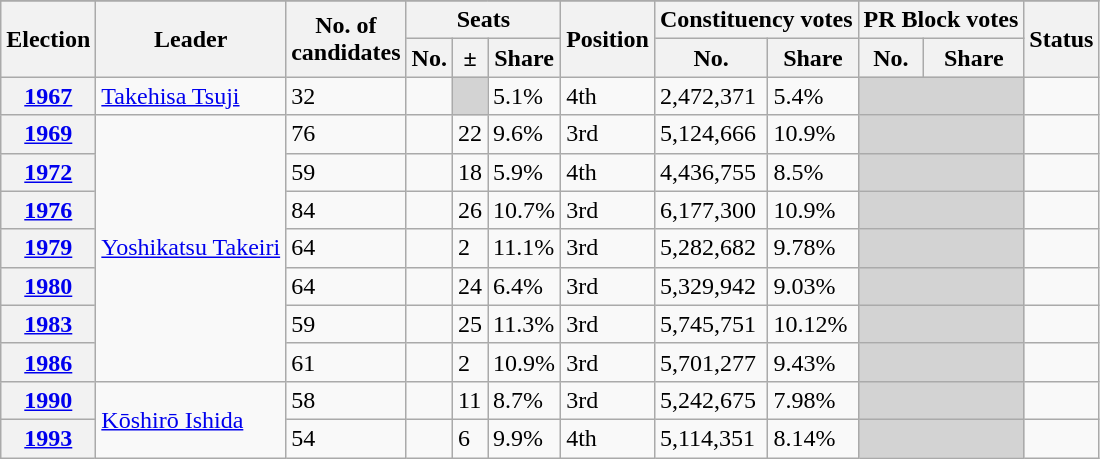<table class="wikitable">
<tr>
</tr>
<tr>
<th rowspan=2>Election</th>
<th rowspan=2>Leader</th>
<th rowspan=2>No. of<br>candidates</th>
<th colspan=3>Seats</th>
<th rowspan=2>Position</th>
<th colspan=2>Constituency votes</th>
<th colspan=2>PR Block votes</th>
<th rowspan=2>Status</th>
</tr>
<tr>
<th>No.</th>
<th>±</th>
<th>Share</th>
<th>No.</th>
<th>Share</th>
<th>No.</th>
<th>Share</th>
</tr>
<tr>
<th><a href='#'>1967</a></th>
<td><a href='#'>Takehisa Tsuji</a></td>
<td>32</td>
<td></td>
<td bgcolor="lightgrey"></td>
<td>5.1%</td>
<td>4th</td>
<td>2,472,371</td>
<td>5.4%</td>
<td colspan=2 bgcolor="lightgrey"></td>
<td></td>
</tr>
<tr>
<th><a href='#'>1969</a></th>
<td rowspan="7"><a href='#'>Yoshikatsu Takeiri</a></td>
<td>76</td>
<td></td>
<td> 22</td>
<td>9.6%</td>
<td> 3rd</td>
<td>5,124,666</td>
<td>10.9%</td>
<td colspan=2 bgcolor="lightgrey"></td>
<td></td>
</tr>
<tr>
<th><a href='#'>1972</a></th>
<td>59</td>
<td></td>
<td> 18</td>
<td>5.9%</td>
<td> 4th</td>
<td>4,436,755</td>
<td>8.5%</td>
<td colspan=2 bgcolor="lightgrey"></td>
<td></td>
</tr>
<tr>
<th><a href='#'>1976</a></th>
<td>84</td>
<td></td>
<td> 26</td>
<td>10.7%</td>
<td> 3rd</td>
<td>6,177,300</td>
<td>10.9%</td>
<td colspan=2 bgcolor="lightgrey"></td>
<td></td>
</tr>
<tr>
<th><a href='#'>1979</a></th>
<td>64</td>
<td></td>
<td> 2</td>
<td>11.1%</td>
<td> 3rd</td>
<td>5,282,682</td>
<td>9.78%</td>
<td colspan=2 bgcolor="lightgrey"></td>
<td></td>
</tr>
<tr>
<th><a href='#'>1980</a></th>
<td>64</td>
<td></td>
<td> 24</td>
<td>6.4%</td>
<td> 3rd</td>
<td>5,329,942</td>
<td>9.03%</td>
<td colspan=2 bgcolor="lightgrey"></td>
<td></td>
</tr>
<tr>
<th><a href='#'>1983</a></th>
<td>59</td>
<td></td>
<td> 25</td>
<td>11.3%</td>
<td> 3rd</td>
<td>5,745,751</td>
<td>10.12%</td>
<td colspan=2 bgcolor="lightgrey"></td>
<td></td>
</tr>
<tr>
<th><a href='#'>1986</a></th>
<td>61</td>
<td></td>
<td> 2</td>
<td>10.9%</td>
<td> 3rd</td>
<td>5,701,277</td>
<td>9.43%</td>
<td colspan=2 bgcolor="lightgrey"></td>
<td></td>
</tr>
<tr>
<th><a href='#'>1990</a></th>
<td rowspan="3"><a href='#'>Kōshirō Ishida</a></td>
<td>58</td>
<td></td>
<td> 11</td>
<td>8.7%</td>
<td> 3rd</td>
<td>5,242,675</td>
<td>7.98%</td>
<td colspan=2 bgcolor="lightgrey"></td>
<td></td>
</tr>
<tr>
<th rowspan="2"><a href='#'>1993</a></th>
<td rowspan="2">54</td>
<td rowspan="2"></td>
<td rowspan="2"> 6</td>
<td rowspan="2">9.9%</td>
<td rowspan="2"> 4th</td>
<td rowspan="2">5,114,351</td>
<td rowspan="2">8.14%</td>
<td rowspan="2" colspan=2 bgcolor="lightgrey"></td>
<td></td>
</tr>
</table>
